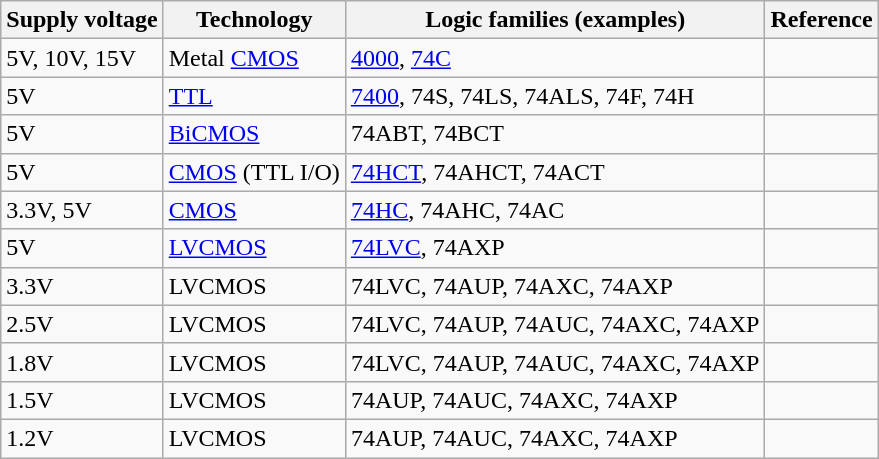<table class="wikitable">
<tr>
<th>Supply voltage</th>
<th>Technology</th>
<th>Logic families (examples)</th>
<th>Reference</th>
</tr>
<tr>
<td>5V, 10V, 15V</td>
<td>Metal <a href='#'>CMOS</a></td>
<td><a href='#'>4000</a>, <a href='#'>74C</a></td>
<td></td>
</tr>
<tr>
<td>5V</td>
<td><a href='#'>TTL</a></td>
<td><a href='#'>7400</a>, 74S, 74LS, 74ALS, 74F, 74H</td>
<td></td>
</tr>
<tr>
<td>5V</td>
<td><a href='#'>BiCMOS</a></td>
<td>74ABT, 74BCT</td>
<td></td>
</tr>
<tr>
<td>5V</td>
<td><a href='#'>CMOS</a> (TTL I/O)</td>
<td><a href='#'>74HCT</a>, 74AHCT, 74ACT</td>
<td></td>
</tr>
<tr>
<td>3.3V, 5V</td>
<td><a href='#'>CMOS</a></td>
<td><a href='#'>74HC</a>, 74AHC, 74AC</td>
<td></td>
</tr>
<tr>
<td>5V</td>
<td><a href='#'>LVCMOS</a></td>
<td><a href='#'>74LVC</a>, 74AXP</td>
<td></td>
</tr>
<tr>
<td>3.3V</td>
<td>LVCMOS</td>
<td>74LVC, 74AUP, 74AXC, 74AXP</td>
<td></td>
</tr>
<tr>
<td>2.5V</td>
<td>LVCMOS</td>
<td>74LVC, 74AUP, 74AUC, 74AXC, 74AXP</td>
<td></td>
</tr>
<tr>
<td>1.8V</td>
<td>LVCMOS</td>
<td>74LVC, 74AUP, 74AUC, 74AXC, 74AXP</td>
<td></td>
</tr>
<tr>
<td>1.5V</td>
<td>LVCMOS</td>
<td>74AUP, 74AUC, 74AXC, 74AXP</td>
<td></td>
</tr>
<tr>
<td>1.2V</td>
<td>LVCMOS</td>
<td>74AUP, 74AUC, 74AXC, 74AXP</td>
<td></td>
</tr>
</table>
